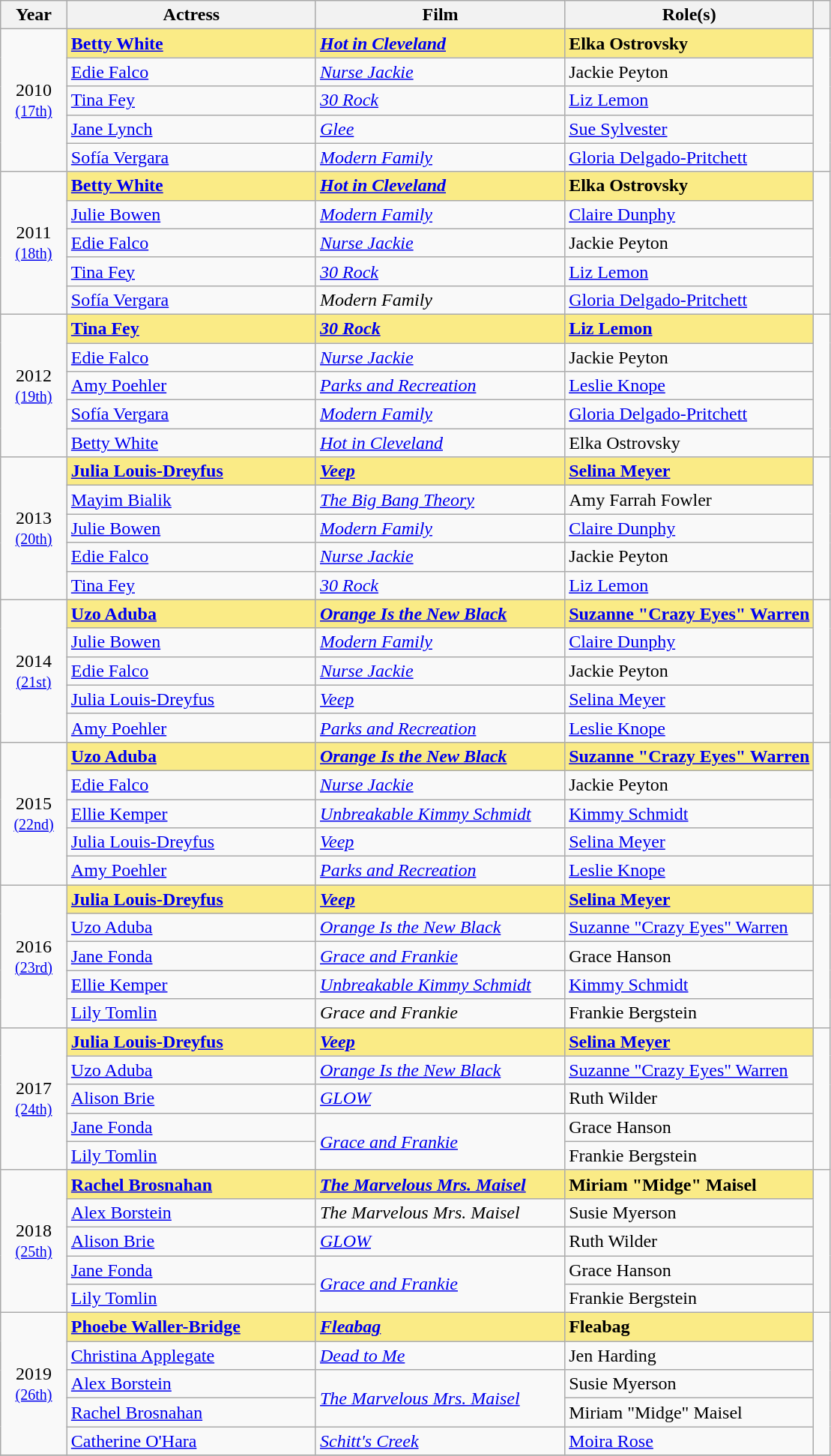<table class="wikitable sortable" style="text-align:left;">
<tr>
<th scope="col" style="width:8%;">Year</th>
<th scope="col" style="width:30%;">Actress</th>
<th scope="col" style="width:30%;">Film</th>
<th scope="col" style="width:30%;">Role(s)</th>
<th class=unsortable><strong></strong></th>
</tr>
<tr>
<td rowspan="5" align="center">2010<br><small><a href='#'>(17th)</a> </small></td>
<td style="background:#FAEB86;"><strong><a href='#'>Betty White</a></strong></td>
<td style="background:#FAEB86;"><strong><em><a href='#'>Hot in Cleveland</a></em></strong></td>
<td style="background:#FAEB86;"><strong>Elka Ostrovsky</strong></td>
<td rowspan=5></td>
</tr>
<tr>
<td><a href='#'>Edie Falco</a></td>
<td><em><a href='#'>Nurse Jackie</a></em></td>
<td>Jackie Peyton</td>
</tr>
<tr>
<td><a href='#'>Tina Fey</a></td>
<td><em><a href='#'>30 Rock</a></em></td>
<td><a href='#'>Liz Lemon</a></td>
</tr>
<tr>
<td><a href='#'>Jane Lynch</a></td>
<td><em><a href='#'>Glee</a></em></td>
<td><a href='#'>Sue Sylvester</a></td>
</tr>
<tr>
<td><a href='#'>Sofía Vergara</a></td>
<td><em><a href='#'>Modern Family</a></em></td>
<td><a href='#'>Gloria Delgado-Pritchett</a></td>
</tr>
<tr>
<td rowspan="5" align="center">2011<br><small><a href='#'>(18th)</a> </small></td>
<td style="background:#FAEB86;"><strong><a href='#'>Betty White</a></strong></td>
<td style="background:#FAEB86;"><strong><em><a href='#'>Hot in Cleveland</a></em></strong></td>
<td style="background:#FAEB86;"><strong>Elka Ostrovsky</strong></td>
<td rowspan=5></td>
</tr>
<tr>
<td><a href='#'>Julie Bowen</a></td>
<td><em><a href='#'>Modern Family</a></em></td>
<td><a href='#'>Claire Dunphy</a></td>
</tr>
<tr>
<td><a href='#'>Edie Falco</a></td>
<td><em><a href='#'>Nurse Jackie</a></em></td>
<td>Jackie Peyton</td>
</tr>
<tr>
<td><a href='#'>Tina Fey</a></td>
<td><em><a href='#'>30 Rock</a></em></td>
<td><a href='#'>Liz Lemon</a></td>
</tr>
<tr>
<td><a href='#'>Sofía Vergara</a></td>
<td><em>Modern Family</em></td>
<td><a href='#'>Gloria Delgado-Pritchett</a></td>
</tr>
<tr>
<td rowspan="5" align="center">2012<br><small><a href='#'>(19th)</a> </small></td>
<td style="background:#FAEB86;"><strong><a href='#'>Tina Fey</a></strong></td>
<td style="background:#FAEB86;"><strong><em><a href='#'>30 Rock</a></em></strong></td>
<td style="background:#FAEB86;"><strong><a href='#'>Liz Lemon</a></strong></td>
<td rowspan=5></td>
</tr>
<tr>
<td><a href='#'>Edie Falco</a></td>
<td><em><a href='#'>Nurse Jackie</a></em></td>
<td>Jackie Peyton</td>
</tr>
<tr>
<td><a href='#'>Amy Poehler</a></td>
<td><em><a href='#'>Parks and Recreation</a></em></td>
<td><a href='#'>Leslie Knope</a></td>
</tr>
<tr>
<td><a href='#'>Sofía Vergara</a></td>
<td><em><a href='#'>Modern Family</a></em></td>
<td><a href='#'>Gloria Delgado-Pritchett</a></td>
</tr>
<tr>
<td><a href='#'>Betty White</a></td>
<td><em><a href='#'>Hot in Cleveland</a></em></td>
<td>Elka Ostrovsky</td>
</tr>
<tr>
<td rowspan="5" align="center">2013<br><small><a href='#'>(20th)</a> </small></td>
<td style="background:#FAEB86;"><strong><a href='#'>Julia Louis-Dreyfus</a></strong></td>
<td style="background:#FAEB86;"><strong><em><a href='#'>Veep</a></em></strong></td>
<td style="background:#FAEB86;"><strong><a href='#'>Selina Meyer</a></strong></td>
<td rowspan=5></td>
</tr>
<tr>
<td><a href='#'>Mayim Bialik</a></td>
<td><em><a href='#'>The Big Bang Theory</a></em></td>
<td>Amy Farrah Fowler</td>
</tr>
<tr>
<td><a href='#'>Julie Bowen</a></td>
<td><em><a href='#'>Modern Family</a></em></td>
<td><a href='#'>Claire Dunphy</a></td>
</tr>
<tr>
<td><a href='#'>Edie Falco</a></td>
<td><em><a href='#'>Nurse Jackie</a></em></td>
<td>Jackie Peyton</td>
</tr>
<tr>
<td><a href='#'>Tina Fey</a></td>
<td><em><a href='#'>30 Rock</a></em></td>
<td><a href='#'>Liz Lemon</a></td>
</tr>
<tr>
<td rowspan="5" align="center">2014<br><small><a href='#'>(21st)</a> </small></td>
<td style="background:#FAEB86;"><strong><a href='#'>Uzo Aduba</a></strong></td>
<td style="background:#FAEB86;"><strong><em><a href='#'>Orange Is the New Black</a></em></strong></td>
<td style="background:#FAEB86;"><strong><a href='#'>Suzanne "Crazy Eyes" Warren</a></strong></td>
<td rowspan=5></td>
</tr>
<tr>
<td><a href='#'>Julie Bowen</a></td>
<td><em><a href='#'>Modern Family</a></em></td>
<td><a href='#'>Claire Dunphy</a></td>
</tr>
<tr>
<td><a href='#'>Edie Falco</a></td>
<td><em><a href='#'>Nurse Jackie</a></em></td>
<td>Jackie Peyton</td>
</tr>
<tr>
<td><a href='#'>Julia Louis-Dreyfus</a></td>
<td><em><a href='#'>Veep</a></em></td>
<td><a href='#'>Selina Meyer</a></td>
</tr>
<tr>
<td><a href='#'>Amy Poehler</a></td>
<td><em><a href='#'>Parks and Recreation</a></em></td>
<td><a href='#'>Leslie Knope</a></td>
</tr>
<tr>
<td rowspan="5" align="center">2015<br><small><a href='#'>(22nd)</a> </small></td>
<td style="background:#FAEB86;"><strong><a href='#'>Uzo Aduba</a></strong></td>
<td style="background:#FAEB86;"><strong><em><a href='#'>Orange Is the New Black</a></em></strong></td>
<td style="background:#FAEB86;"><strong><a href='#'>Suzanne "Crazy Eyes" Warren</a></strong></td>
<td rowspan=5></td>
</tr>
<tr>
<td><a href='#'>Edie Falco</a></td>
<td><em><a href='#'>Nurse Jackie</a></em></td>
<td>Jackie Peyton</td>
</tr>
<tr>
<td><a href='#'>Ellie Kemper</a></td>
<td><em><a href='#'>Unbreakable Kimmy Schmidt</a></em></td>
<td><a href='#'>Kimmy Schmidt</a></td>
</tr>
<tr>
<td><a href='#'>Julia Louis-Dreyfus</a></td>
<td><em><a href='#'>Veep</a></em></td>
<td><a href='#'>Selina Meyer</a></td>
</tr>
<tr>
<td><a href='#'>Amy Poehler</a></td>
<td><em><a href='#'>Parks and Recreation</a></em></td>
<td><a href='#'>Leslie Knope</a></td>
</tr>
<tr>
<td rowspan="5" align="center">2016<br><small><a href='#'>(23rd)</a> </small></td>
<td style="background:#FAEB86;"><strong><a href='#'>Julia Louis-Dreyfus</a></strong></td>
<td style="background:#FAEB86;"><strong><em><a href='#'>Veep</a></em></strong></td>
<td style="background:#FAEB86;"><strong><a href='#'>Selina Meyer</a></strong></td>
<td rowspan=5></td>
</tr>
<tr>
<td><a href='#'>Uzo Aduba</a></td>
<td><em><a href='#'>Orange Is the New Black</a></em></td>
<td><a href='#'>Suzanne "Crazy Eyes" Warren</a></td>
</tr>
<tr>
<td><a href='#'>Jane Fonda</a></td>
<td><em><a href='#'>Grace and Frankie</a></em></td>
<td>Grace Hanson</td>
</tr>
<tr>
<td><a href='#'>Ellie Kemper</a></td>
<td><em><a href='#'>Unbreakable Kimmy Schmidt</a></em></td>
<td><a href='#'>Kimmy Schmidt</a></td>
</tr>
<tr>
<td><a href='#'>Lily Tomlin</a></td>
<td><em>Grace and Frankie</em></td>
<td>Frankie Bergstein</td>
</tr>
<tr>
<td rowspan="5" align="center">2017<br><small><a href='#'>(24th)</a> </small></td>
<td style="background:#FAEB86;"><strong><a href='#'>Julia Louis-Dreyfus</a></strong></td>
<td style="background:#FAEB86;"><strong><em><a href='#'>Veep</a></em></strong></td>
<td style="background:#FAEB86;"><strong><a href='#'>Selina Meyer</a></strong></td>
<td rowspan=5></td>
</tr>
<tr>
<td><a href='#'>Uzo Aduba</a></td>
<td><em><a href='#'>Orange Is the New Black</a></em></td>
<td><a href='#'>Suzanne "Crazy Eyes" Warren</a></td>
</tr>
<tr>
<td><a href='#'>Alison Brie</a></td>
<td><em><a href='#'>GLOW</a></em></td>
<td>Ruth Wilder</td>
</tr>
<tr>
<td><a href='#'>Jane Fonda</a></td>
<td rowspan="2"><em><a href='#'>Grace and Frankie</a></em></td>
<td>Grace Hanson</td>
</tr>
<tr>
<td><a href='#'>Lily Tomlin</a></td>
<td>Frankie Bergstein</td>
</tr>
<tr>
<td rowspan="5" align="center">2018<br><small><a href='#'>(25th)</a> </small></td>
<td style="background:#FAEB86;"><strong><a href='#'>Rachel Brosnahan</a></strong></td>
<td style="background:#FAEB86;"><strong><em><a href='#'>The Marvelous Mrs. Maisel</a></em></strong></td>
<td style="background:#FAEB86;"><strong>Miriam "Midge" Maisel</strong></td>
<td rowspan=5></td>
</tr>
<tr>
<td><a href='#'>Alex Borstein</a></td>
<td><em>The Marvelous Mrs. Maisel</em></td>
<td>Susie Myerson</td>
</tr>
<tr>
<td><a href='#'>Alison Brie</a></td>
<td><em><a href='#'>GLOW</a></em></td>
<td>Ruth Wilder</td>
</tr>
<tr>
<td><a href='#'>Jane Fonda</a></td>
<td rowspan="2"><em><a href='#'>Grace and Frankie</a></em></td>
<td>Grace Hanson</td>
</tr>
<tr>
<td><a href='#'>Lily Tomlin</a></td>
<td>Frankie Bergstein</td>
</tr>
<tr>
<td rowspan="5" align="center">2019<br><small><a href='#'>(26th)</a> </small></td>
<td style="background:#FAEB86;"><strong><a href='#'>Phoebe Waller-Bridge</a></strong></td>
<td style="background:#FAEB86;"><strong><em><a href='#'>Fleabag</a></em></strong></td>
<td style="background:#FAEB86;"><strong>Fleabag</strong></td>
<td rowspan=5></td>
</tr>
<tr>
<td><a href='#'>Christina Applegate</a></td>
<td><em><a href='#'>Dead to Me</a></em></td>
<td>Jen Harding</td>
</tr>
<tr>
<td><a href='#'>Alex Borstein</a></td>
<td rowspan="2"><em><a href='#'>The Marvelous Mrs. Maisel</a></em></td>
<td>Susie Myerson</td>
</tr>
<tr>
<td><a href='#'>Rachel Brosnahan</a></td>
<td>Miriam "Midge" Maisel</td>
</tr>
<tr>
<td><a href='#'>Catherine O'Hara</a></td>
<td><em><a href='#'>Schitt's Creek</a></em></td>
<td><a href='#'>Moira Rose</a></td>
</tr>
<tr>
</tr>
</table>
